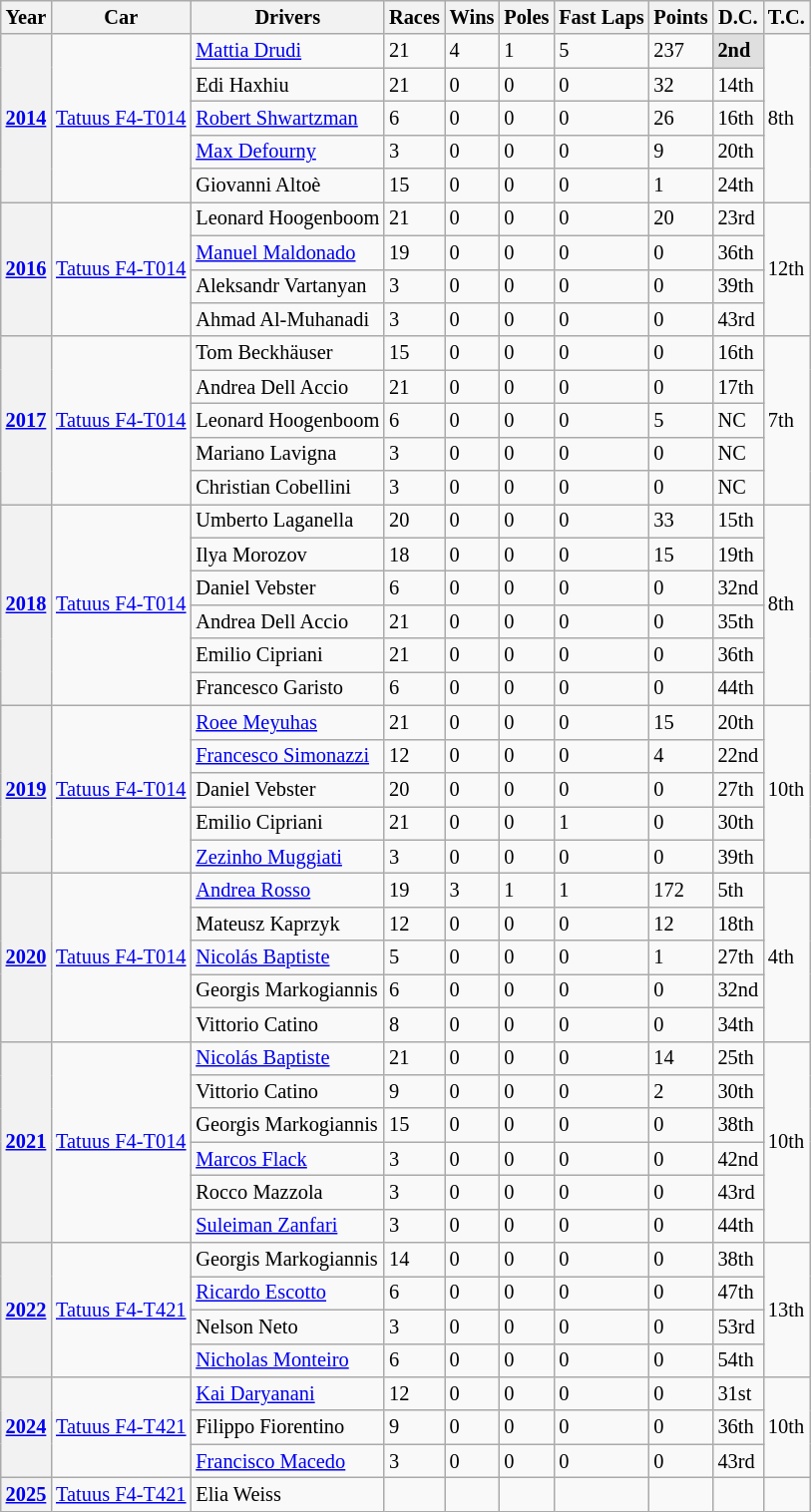<table class="wikitable" style="font-size: 85%">
<tr>
<th>Year</th>
<th>Car</th>
<th>Drivers</th>
<th>Races</th>
<th>Wins</th>
<th>Poles</th>
<th>Fast Laps</th>
<th>Points</th>
<th>D.C.</th>
<th>T.C.</th>
</tr>
<tr>
<th rowspan="5"><a href='#'>2014</a></th>
<td rowspan="5"><a href='#'>Tatuus F4-T014</a></td>
<td> <a href='#'>Mattia Drudi</a></td>
<td>21</td>
<td>4</td>
<td>1</td>
<td>5</td>
<td>237</td>
<td style="background:#dfdfdf;"><strong>2nd</strong></td>
<td rowspan="5">8th</td>
</tr>
<tr>
<td> Edi Haxhiu</td>
<td>21</td>
<td>0</td>
<td>0</td>
<td>0</td>
<td>32</td>
<td>14th</td>
</tr>
<tr>
<td> <a href='#'>Robert Shwartzman</a></td>
<td>6</td>
<td>0</td>
<td>0</td>
<td>0</td>
<td>26</td>
<td>16th</td>
</tr>
<tr>
<td> <a href='#'>Max Defourny</a></td>
<td>3</td>
<td>0</td>
<td>0</td>
<td>0</td>
<td>9</td>
<td>20th</td>
</tr>
<tr>
<td> Giovanni Altoè</td>
<td>15</td>
<td>0</td>
<td>0</td>
<td>0</td>
<td>1</td>
<td>24th</td>
</tr>
<tr>
<th rowspan="4"><a href='#'>2016</a></th>
<td rowspan="4"><a href='#'>Tatuus F4-T014</a></td>
<td> Leonard Hoogenboom</td>
<td>21</td>
<td>0</td>
<td>0</td>
<td>0</td>
<td>20</td>
<td>23rd</td>
<td rowspan="4">12th</td>
</tr>
<tr>
<td> <a href='#'>Manuel Maldonado</a></td>
<td>19</td>
<td>0</td>
<td>0</td>
<td>0</td>
<td>0</td>
<td>36th</td>
</tr>
<tr>
<td> Aleksandr Vartanyan</td>
<td>3</td>
<td>0</td>
<td>0</td>
<td>0</td>
<td>0</td>
<td>39th</td>
</tr>
<tr>
<td> Ahmad Al-Muhanadi</td>
<td>3</td>
<td>0</td>
<td>0</td>
<td>0</td>
<td>0</td>
<td>43rd</td>
</tr>
<tr>
<th rowspan="5"><a href='#'>2017</a></th>
<td rowspan="5"><a href='#'>Tatuus F4-T014</a></td>
<td> Tom Beckhäuser</td>
<td>15</td>
<td>0</td>
<td>0</td>
<td>0</td>
<td>0</td>
<td>16th</td>
<td rowspan="5">7th</td>
</tr>
<tr>
<td> Andrea Dell Accio</td>
<td>21</td>
<td>0</td>
<td>0</td>
<td>0</td>
<td>0</td>
<td>17th</td>
</tr>
<tr>
<td> Leonard Hoogenboom</td>
<td>6</td>
<td>0</td>
<td>0</td>
<td>0</td>
<td>5</td>
<td>NC</td>
</tr>
<tr>
<td> Mariano Lavigna</td>
<td>3</td>
<td>0</td>
<td>0</td>
<td>0</td>
<td>0</td>
<td>NC</td>
</tr>
<tr>
<td> Christian Cobellini</td>
<td>3</td>
<td>0</td>
<td>0</td>
<td>0</td>
<td>0</td>
<td>NC</td>
</tr>
<tr>
<th rowspan="6"><a href='#'>2018</a></th>
<td rowspan="6"><a href='#'>Tatuus F4-T014</a></td>
<td> Umberto Laganella</td>
<td>20</td>
<td>0</td>
<td>0</td>
<td>0</td>
<td>33</td>
<td>15th</td>
<td rowspan="6">8th</td>
</tr>
<tr>
<td> Ilya Morozov</td>
<td>18</td>
<td>0</td>
<td>0</td>
<td>0</td>
<td>15</td>
<td>19th</td>
</tr>
<tr>
<td> Daniel Vebster</td>
<td>6</td>
<td>0</td>
<td>0</td>
<td>0</td>
<td>0</td>
<td>32nd</td>
</tr>
<tr>
<td> Andrea Dell Accio</td>
<td>21</td>
<td>0</td>
<td>0</td>
<td>0</td>
<td>0</td>
<td>35th</td>
</tr>
<tr>
<td> Emilio Cipriani</td>
<td>21</td>
<td>0</td>
<td>0</td>
<td>0</td>
<td>0</td>
<td>36th</td>
</tr>
<tr>
<td> Francesco Garisto</td>
<td>6</td>
<td>0</td>
<td>0</td>
<td>0</td>
<td>0</td>
<td>44th</td>
</tr>
<tr>
<th rowspan="5"><a href='#'>2019</a></th>
<td rowspan="5"><a href='#'>Tatuus F4-T014</a></td>
<td> <a href='#'>Roee Meyuhas</a></td>
<td>21</td>
<td>0</td>
<td>0</td>
<td>0</td>
<td>15</td>
<td>20th</td>
<td rowspan="5">10th</td>
</tr>
<tr>
<td> <a href='#'>Francesco Simonazzi</a></td>
<td>12</td>
<td>0</td>
<td>0</td>
<td>0</td>
<td>4</td>
<td>22nd</td>
</tr>
<tr>
<td> Daniel Vebster</td>
<td>20</td>
<td>0</td>
<td>0</td>
<td>0</td>
<td>0</td>
<td>27th</td>
</tr>
<tr>
<td> Emilio Cipriani</td>
<td>21</td>
<td>0</td>
<td>0</td>
<td>1</td>
<td>0</td>
<td>30th</td>
</tr>
<tr>
<td> <a href='#'>Zezinho Muggiati</a></td>
<td>3</td>
<td>0</td>
<td>0</td>
<td>0</td>
<td>0</td>
<td>39th</td>
</tr>
<tr>
<th rowspan="5"><a href='#'>2020</a></th>
<td rowspan="5"><a href='#'>Tatuus F4-T014</a></td>
<td> <a href='#'>Andrea Rosso</a></td>
<td>19</td>
<td>3</td>
<td>1</td>
<td>1</td>
<td>172</td>
<td>5th</td>
<td rowspan="5">4th</td>
</tr>
<tr>
<td> Mateusz Kaprzyk</td>
<td>12</td>
<td>0</td>
<td>0</td>
<td>0</td>
<td>12</td>
<td>18th</td>
</tr>
<tr>
<td> <a href='#'>Nicolás Baptiste</a></td>
<td>5</td>
<td>0</td>
<td>0</td>
<td>0</td>
<td>1</td>
<td>27th</td>
</tr>
<tr>
<td> Georgis Markogiannis</td>
<td>6</td>
<td>0</td>
<td>0</td>
<td>0</td>
<td>0</td>
<td>32nd</td>
</tr>
<tr>
<td> Vittorio Catino</td>
<td>8</td>
<td>0</td>
<td>0</td>
<td>0</td>
<td>0</td>
<td>34th</td>
</tr>
<tr>
<th rowspan="6"><a href='#'>2021</a></th>
<td rowspan="6"><a href='#'>Tatuus F4-T014</a></td>
<td> <a href='#'>Nicolás Baptiste</a></td>
<td>21</td>
<td>0</td>
<td>0</td>
<td>0</td>
<td>14</td>
<td>25th</td>
<td rowspan="6">10th</td>
</tr>
<tr>
<td> Vittorio Catino</td>
<td>9</td>
<td>0</td>
<td>0</td>
<td>0</td>
<td>2</td>
<td>30th</td>
</tr>
<tr>
<td> Georgis Markogiannis</td>
<td>15</td>
<td>0</td>
<td>0</td>
<td>0</td>
<td>0</td>
<td>38th</td>
</tr>
<tr>
<td> <a href='#'>Marcos Flack</a></td>
<td>3</td>
<td>0</td>
<td>0</td>
<td>0</td>
<td>0</td>
<td>42nd</td>
</tr>
<tr>
<td> Rocco Mazzola</td>
<td>3</td>
<td>0</td>
<td>0</td>
<td>0</td>
<td>0</td>
<td>43rd</td>
</tr>
<tr>
<td> <a href='#'>Suleiman Zanfari</a></td>
<td>3</td>
<td>0</td>
<td>0</td>
<td>0</td>
<td>0</td>
<td>44th</td>
</tr>
<tr>
<th rowspan="4"><a href='#'>2022</a></th>
<td rowspan="4"><a href='#'>Tatuus F4-T421</a></td>
<td> Georgis Markogiannis</td>
<td>14</td>
<td>0</td>
<td>0</td>
<td>0</td>
<td>0</td>
<td>38th</td>
<td rowspan="4">13th</td>
</tr>
<tr>
<td> <a href='#'>Ricardo Escotto</a></td>
<td>6</td>
<td>0</td>
<td>0</td>
<td>0</td>
<td>0</td>
<td>47th</td>
</tr>
<tr>
<td> Nelson Neto</td>
<td>3</td>
<td>0</td>
<td>0</td>
<td>0</td>
<td>0</td>
<td>53rd</td>
</tr>
<tr>
<td> <a href='#'>Nicholas Monteiro</a></td>
<td>6</td>
<td>0</td>
<td>0</td>
<td>0</td>
<td>0</td>
<td>54th</td>
</tr>
<tr>
<th rowspan="3"><a href='#'>2024</a></th>
<td rowspan="3"><a href='#'>Tatuus F4-T421</a></td>
<td> <a href='#'>Kai Daryanani</a></td>
<td>12</td>
<td>0</td>
<td>0</td>
<td>0</td>
<td>0</td>
<td>31st</td>
<td rowspan="3">10th</td>
</tr>
<tr>
<td> Filippo Fiorentino</td>
<td>9</td>
<td>0</td>
<td>0</td>
<td>0</td>
<td>0</td>
<td>36th</td>
</tr>
<tr>
<td> <a href='#'>Francisco Macedo</a></td>
<td>3</td>
<td>0</td>
<td>0</td>
<td>0</td>
<td>0</td>
<td>43rd</td>
</tr>
<tr>
<th><a href='#'>2025</a></th>
<td><a href='#'>Tatuus F4-T421</a></td>
<td> Elia Weiss</td>
<td></td>
<td></td>
<td></td>
<td></td>
<td></td>
<td></td>
<td></td>
</tr>
</table>
